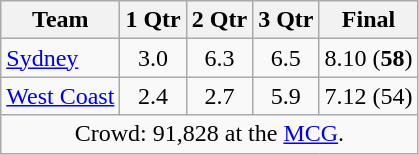<table class="wikitable">
<tr>
<th>Team</th>
<th>1 Qtr</th>
<th>2 Qtr</th>
<th>3 Qtr</th>
<th>Final</th>
</tr>
<tr>
<td><a href='#'>Sydney</a></td>
<td align=center>3.0</td>
<td align=center>6.3</td>
<td align=center>6.5</td>
<td align=center>8.10 (<strong>58</strong>)</td>
</tr>
<tr>
<td><a href='#'>West Coast</a></td>
<td align=center>2.4</td>
<td align=center>2.7</td>
<td align=center>5.9</td>
<td align=center>7.12 (54)</td>
</tr>
<tr>
<td colspan="5" align="center">Crowd: 91,828 at the <a href='#'>MCG</a>.</td>
</tr>
</table>
